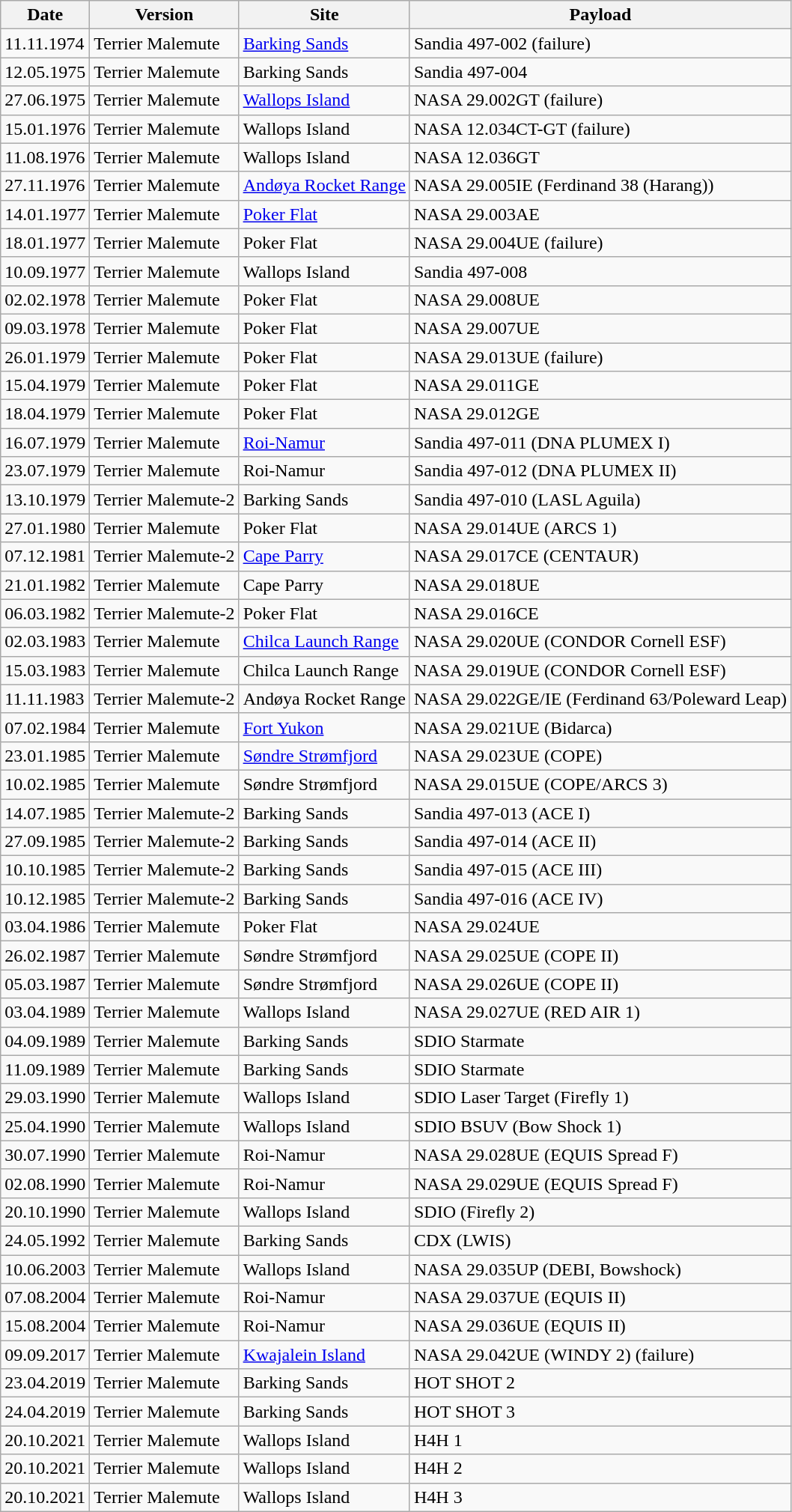<table class="wikitable sortable">
<tr>
<th>Date</th>
<th>Version</th>
<th>Site</th>
<th>Payload</th>
</tr>
<tr>
<td>11.11.1974</td>
<td>Terrier Malemute</td>
<td><a href='#'>Barking Sands</a></td>
<td>Sandia 497-002 (failure)</td>
</tr>
<tr>
<td>12.05.1975</td>
<td>Terrier Malemute</td>
<td>Barking Sands</td>
<td>Sandia 497-004</td>
</tr>
<tr>
<td>27.06.1975</td>
<td>Terrier Malemute</td>
<td><a href='#'>Wallops Island</a></td>
<td>NASA 29.002GT (failure)</td>
</tr>
<tr>
<td>15.01.1976</td>
<td>Terrier Malemute</td>
<td>Wallops Island</td>
<td>NASA 12.034CT-GT (failure)</td>
</tr>
<tr>
<td>11.08.1976</td>
<td>Terrier Malemute</td>
<td>Wallops Island</td>
<td>NASA 12.036GT</td>
</tr>
<tr>
<td>27.11.1976</td>
<td>Terrier Malemute</td>
<td><a href='#'>Andøya Rocket Range</a></td>
<td>NASA 29.005IE (Ferdinand 38 (Harang))</td>
</tr>
<tr>
<td>14.01.1977</td>
<td>Terrier Malemute</td>
<td><a href='#'>Poker Flat</a></td>
<td>NASA 29.003AE</td>
</tr>
<tr>
<td>18.01.1977</td>
<td>Terrier Malemute</td>
<td>Poker Flat</td>
<td>NASA 29.004UE (failure)</td>
</tr>
<tr>
<td>10.09.1977</td>
<td>Terrier Malemute</td>
<td>Wallops Island</td>
<td>Sandia 497-008</td>
</tr>
<tr>
<td>02.02.1978</td>
<td>Terrier Malemute</td>
<td>Poker Flat</td>
<td>NASA 29.008UE</td>
</tr>
<tr>
<td>09.03.1978</td>
<td>Terrier Malemute</td>
<td>Poker Flat</td>
<td>NASA 29.007UE</td>
</tr>
<tr>
<td>26.01.1979</td>
<td>Terrier Malemute</td>
<td>Poker Flat</td>
<td>NASA 29.013UE (failure)</td>
</tr>
<tr>
<td>15.04.1979</td>
<td>Terrier Malemute</td>
<td>Poker Flat</td>
<td>NASA 29.011GE</td>
</tr>
<tr>
<td>18.04.1979</td>
<td>Terrier Malemute</td>
<td>Poker Flat</td>
<td>NASA 29.012GE</td>
</tr>
<tr>
<td>16.07.1979</td>
<td>Terrier Malemute</td>
<td><a href='#'>Roi-Namur</a></td>
<td>Sandia 497-011 (DNA PLUMEX I)</td>
</tr>
<tr>
<td>23.07.1979</td>
<td>Terrier Malemute</td>
<td>Roi-Namur</td>
<td>Sandia 497-012 (DNA PLUMEX II)</td>
</tr>
<tr>
<td>13.10.1979</td>
<td>Terrier Malemute-2</td>
<td>Barking Sands</td>
<td>Sandia 497-010 (LASL Aguila)</td>
</tr>
<tr>
<td>27.01.1980</td>
<td>Terrier Malemute</td>
<td>Poker Flat</td>
<td>NASA 29.014UE (ARCS 1)</td>
</tr>
<tr>
<td>07.12.1981</td>
<td>Terrier Malemute-2</td>
<td><a href='#'>Cape Parry</a></td>
<td>NASA 29.017CE (CENTAUR)</td>
</tr>
<tr>
<td>21.01.1982</td>
<td>Terrier Malemute</td>
<td>Cape Parry</td>
<td>NASA 29.018UE</td>
</tr>
<tr>
<td>06.03.1982</td>
<td>Terrier Malemute-2</td>
<td>Poker Flat</td>
<td>NASA 29.016CE</td>
</tr>
<tr>
<td>02.03.1983</td>
<td>Terrier Malemute</td>
<td><a href='#'>Chilca Launch Range</a></td>
<td>NASA 29.020UE (CONDOR Cornell ESF)</td>
</tr>
<tr>
<td>15.03.1983</td>
<td>Terrier Malemute</td>
<td>Chilca Launch Range</td>
<td>NASA 29.019UE (CONDOR Cornell ESF)</td>
</tr>
<tr>
<td>11.11.1983</td>
<td>Terrier Malemute-2</td>
<td>Andøya Rocket Range</td>
<td>NASA 29.022GE/IE (Ferdinand 63/Poleward Leap)</td>
</tr>
<tr>
<td>07.02.1984</td>
<td>Terrier Malemute</td>
<td><a href='#'>Fort Yukon</a></td>
<td>NASA 29.021UE (Bidarca)</td>
</tr>
<tr>
<td>23.01.1985</td>
<td>Terrier Malemute</td>
<td><a href='#'>Søndre Strømfjord</a></td>
<td>NASA 29.023UE (COPE)</td>
</tr>
<tr>
<td>10.02.1985</td>
<td>Terrier Malemute</td>
<td>Søndre Strømfjord</td>
<td>NASA 29.015UE (COPE/ARCS 3)</td>
</tr>
<tr>
<td>14.07.1985</td>
<td>Terrier Malemute-2</td>
<td>Barking Sands</td>
<td>Sandia 497-013 (ACE I)</td>
</tr>
<tr>
<td>27.09.1985</td>
<td>Terrier Malemute-2</td>
<td>Barking Sands</td>
<td>Sandia 497-014 (ACE II)</td>
</tr>
<tr>
<td>10.10.1985</td>
<td>Terrier Malemute-2</td>
<td>Barking Sands</td>
<td>Sandia 497-015 (ACE III)</td>
</tr>
<tr>
<td>10.12.1985</td>
<td>Terrier Malemute-2</td>
<td>Barking Sands</td>
<td>Sandia 497-016 (ACE IV)</td>
</tr>
<tr>
<td>03.04.1986</td>
<td>Terrier Malemute</td>
<td>Poker Flat</td>
<td>NASA 29.024UE</td>
</tr>
<tr>
<td>26.02.1987</td>
<td>Terrier Malemute</td>
<td>Søndre Strømfjord</td>
<td>NASA 29.025UE (COPE II)</td>
</tr>
<tr>
<td>05.03.1987</td>
<td>Terrier Malemute</td>
<td>Søndre Strømfjord</td>
<td>NASA 29.026UE (COPE II)</td>
</tr>
<tr>
<td>03.04.1989</td>
<td>Terrier Malemute</td>
<td>Wallops Island</td>
<td>NASA 29.027UE (RED AIR 1)</td>
</tr>
<tr>
<td>04.09.1989</td>
<td>Terrier Malemute</td>
<td>Barking Sands</td>
<td>SDIO Starmate</td>
</tr>
<tr>
<td>11.09.1989</td>
<td>Terrier Malemute</td>
<td>Barking Sands</td>
<td>SDIO Starmate</td>
</tr>
<tr>
<td>29.03.1990</td>
<td>Terrier Malemute</td>
<td>Wallops Island</td>
<td>SDIO Laser Target (Firefly 1)</td>
</tr>
<tr>
<td>25.04.1990</td>
<td>Terrier Malemute</td>
<td>Wallops Island</td>
<td>SDIO BSUV (Bow Shock 1)</td>
</tr>
<tr>
<td>30.07.1990</td>
<td>Terrier Malemute</td>
<td>Roi-Namur</td>
<td>NASA 29.028UE (EQUIS Spread F)</td>
</tr>
<tr>
<td>02.08.1990</td>
<td>Terrier Malemute</td>
<td>Roi-Namur</td>
<td>NASA 29.029UE (EQUIS Spread F)</td>
</tr>
<tr>
<td>20.10.1990</td>
<td>Terrier Malemute</td>
<td>Wallops Island</td>
<td>SDIO (Firefly 2)</td>
</tr>
<tr>
<td>24.05.1992</td>
<td>Terrier Malemute</td>
<td>Barking Sands</td>
<td>CDX (LWIS)</td>
</tr>
<tr>
<td>10.06.2003</td>
<td>Terrier Malemute</td>
<td>Wallops Island</td>
<td>NASA 29.035UP (DEBI, Bowshock)</td>
</tr>
<tr>
<td>07.08.2004</td>
<td>Terrier Malemute</td>
<td>Roi-Namur</td>
<td>NASA 29.037UE (EQUIS II)</td>
</tr>
<tr>
<td>15.08.2004</td>
<td>Terrier Malemute</td>
<td>Roi-Namur</td>
<td>NASA 29.036UE (EQUIS II)</td>
</tr>
<tr>
<td>09.09.2017</td>
<td>Terrier Malemute</td>
<td><a href='#'>Kwajalein Island</a></td>
<td>NASA 29.042UE (WINDY 2) (failure)</td>
</tr>
<tr>
<td>23.04.2019</td>
<td>Terrier Malemute</td>
<td>Barking Sands</td>
<td>HOT SHOT 2</td>
</tr>
<tr>
<td>24.04.2019</td>
<td>Terrier Malemute</td>
<td>Barking Sands</td>
<td>HOT SHOT 3</td>
</tr>
<tr>
<td>20.10.2021</td>
<td>Terrier Malemute</td>
<td>Wallops Island</td>
<td>H4H 1</td>
</tr>
<tr>
<td>20.10.2021</td>
<td>Terrier Malemute</td>
<td>Wallops Island</td>
<td>H4H 2</td>
</tr>
<tr>
<td>20.10.2021</td>
<td>Terrier Malemute</td>
<td>Wallops Island</td>
<td>H4H 3</td>
</tr>
</table>
